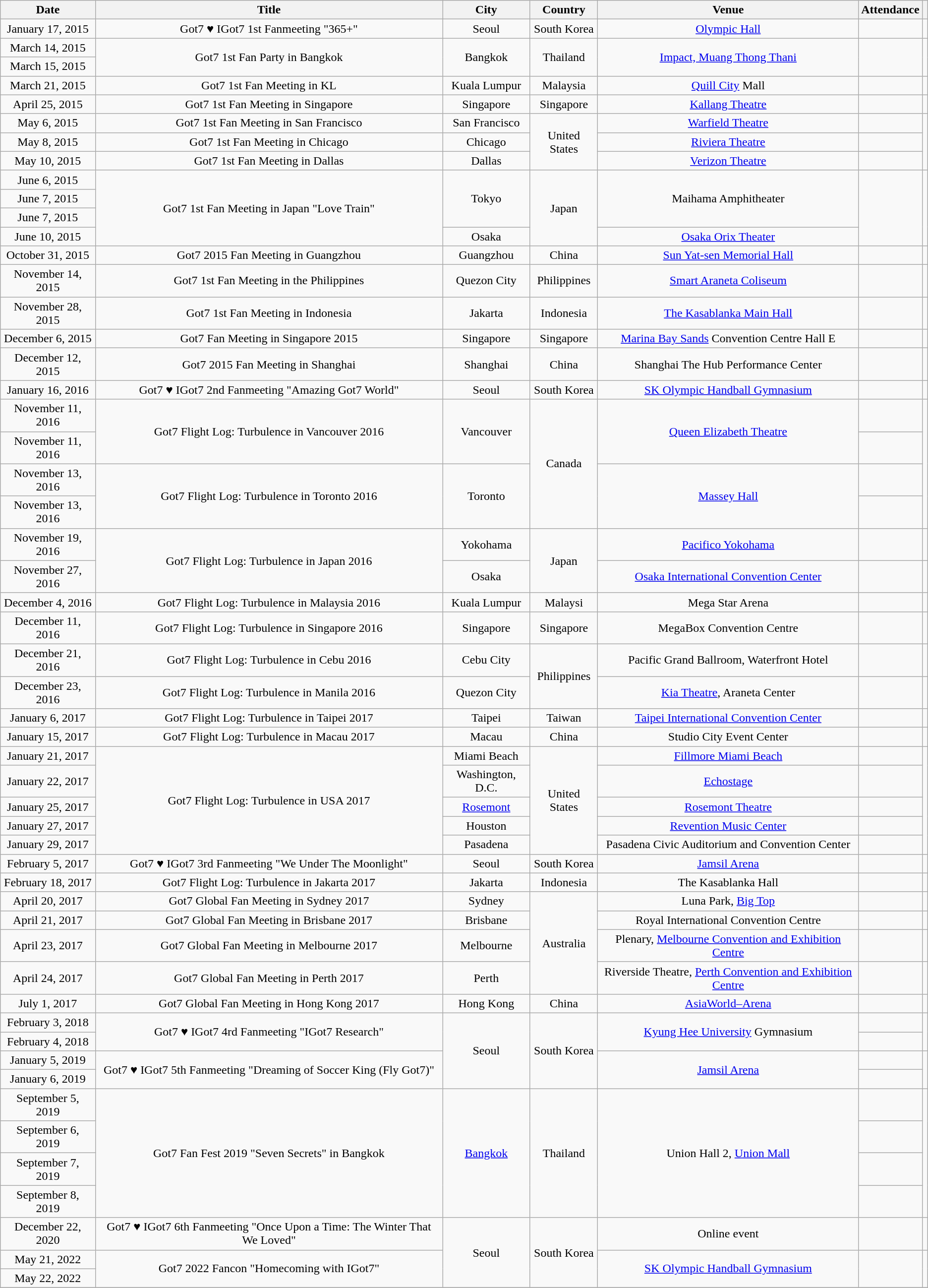<table class="wikitable sortable plainrowheaders" style="text-align:center;">
<tr>
<th>Date</th>
<th class="unsortable">Title</th>
<th class="unsortable">City</th>
<th>Country</th>
<th class="unsortable">Venue</th>
<th>Attendance</th>
<th class="unsortable"></th>
</tr>
<tr>
<td>January 17, 2015</td>
<td>Got7 ♥︎ IGot7 1st Fanmeeting "365+"</td>
<td>Seoul</td>
<td>South Korea</td>
<td><a href='#'>Olympic Hall</a></td>
<td></td>
<td></td>
</tr>
<tr>
<td>March 14, 2015</td>
<td rowspan="2">Got7 1st Fan Party in Bangkok</td>
<td rowspan="2">Bangkok</td>
<td rowspan="2">Thailand</td>
<td rowspan="2"><a href='#'>Impact, Muang Thong Thani</a></td>
<td rowspan="2"></td>
<td rowspan="2"></td>
</tr>
<tr>
<td>March 15, 2015</td>
</tr>
<tr>
<td>March 21, 2015</td>
<td>Got7 1st Fan Meeting in KL</td>
<td>Kuala Lumpur</td>
<td>Malaysia</td>
<td><a href='#'>Quill City</a> Mall</td>
<td></td>
<td></td>
</tr>
<tr>
<td>April 25, 2015</td>
<td>Got7 1st Fan Meeting in Singapore</td>
<td>Singapore</td>
<td>Singapore</td>
<td><a href='#'>Kallang Theatre</a></td>
<td></td>
<td></td>
</tr>
<tr>
<td>May 6, 2015</td>
<td>Got7 1st Fan Meeting in San Francisco</td>
<td>San Francisco</td>
<td rowspan="3">United States</td>
<td><a href='#'>Warfield Theatre</a></td>
<td></td>
<td rowspan="3"></td>
</tr>
<tr>
<td>May 8, 2015</td>
<td>Got7 1st Fan Meeting in Chicago</td>
<td>Chicago</td>
<td><a href='#'>Riviera Theatre</a></td>
<td></td>
</tr>
<tr>
<td>May 10, 2015</td>
<td>Got7 1st Fan Meeting in Dallas</td>
<td>Dallas</td>
<td><a href='#'>Verizon Theatre</a></td>
<td></td>
</tr>
<tr>
<td>June 6, 2015</td>
<td rowspan="4">Got7 1st Fan Meeting in Japan "Love Train"</td>
<td rowspan="3">Tokyo</td>
<td rowspan="4">Japan</td>
<td rowspan="3">Maihama Amphitheater</td>
<td rowspan="4"></td>
<td rowspan="4"></td>
</tr>
<tr>
<td>June 7, 2015 </td>
</tr>
<tr>
<td>June 7, 2015 </td>
</tr>
<tr>
<td>June 10, 2015</td>
<td>Osaka</td>
<td><a href='#'>Osaka Orix Theater</a></td>
</tr>
<tr>
<td>October 31, 2015</td>
<td>Got7 2015 Fan Meeting in Guangzhou</td>
<td>Guangzhou</td>
<td>China</td>
<td><a href='#'>Sun Yat-sen Memorial Hall</a></td>
<td></td>
<td></td>
</tr>
<tr>
<td>November 14, 2015</td>
<td>Got7 1st Fan Meeting in the Philippines</td>
<td>Quezon City</td>
<td>Philippines</td>
<td><a href='#'>Smart Araneta Coliseum</a></td>
<td></td>
<td></td>
</tr>
<tr>
<td>November 28, 2015</td>
<td>Got7 1st Fan Meeting in Indonesia</td>
<td>Jakarta</td>
<td>Indonesia</td>
<td><a href='#'>The Kasablanka Main Hall</a></td>
<td></td>
<td></td>
</tr>
<tr>
<td>December 6, 2015</td>
<td>Got7 Fan Meeting in Singapore 2015</td>
<td>Singapore</td>
<td>Singapore</td>
<td><a href='#'>Marina Bay Sands</a> Convention Centre Hall E</td>
<td></td>
<td></td>
</tr>
<tr>
<td>December 12, 2015</td>
<td>Got7 2015 Fan Meeting in Shanghai</td>
<td>Shanghai</td>
<td>China</td>
<td>Shanghai The Hub Performance Center</td>
<td></td>
<td></td>
</tr>
<tr>
<td>January 16, 2016</td>
<td>Got7 ♥︎ IGot7 2nd Fanmeeting "Amazing Got7 World"</td>
<td>Seoul</td>
<td>South Korea</td>
<td><a href='#'>SK Olympic Handball Gymnasium</a></td>
<td></td>
<td></td>
</tr>
<tr>
<td>November 11, 2016 </td>
<td rowspan="2">Got7 Flight Log: Turbulence in Vancouver 2016</td>
<td rowspan="2">Vancouver</td>
<td rowspan="4">Canada</td>
<td rowspan="2"><a href='#'>Queen Elizabeth Theatre</a></td>
<td></td>
<td rowspan="4"></td>
</tr>
<tr>
<td>November 11, 2016 </td>
<td></td>
</tr>
<tr>
<td>November 13, 2016 </td>
<td rowspan="2">Got7 Flight Log: Turbulence in Toronto 2016</td>
<td rowspan="2">Toronto</td>
<td rowspan="2"><a href='#'>Massey Hall</a></td>
<td></td>
</tr>
<tr>
<td>November 13, 2016 </td>
<td></td>
</tr>
<tr>
<td>November 19, 2016</td>
<td rowspan="2">Got7 Flight Log: Turbulence in Japan 2016</td>
<td>Yokohama</td>
<td rowspan="2">Japan</td>
<td><a href='#'>Pacifico Yokohama</a></td>
<td></td>
<td></td>
</tr>
<tr>
<td>November 27, 2016</td>
<td>Osaka</td>
<td><a href='#'>Osaka International Convention Center</a></td>
<td></td>
<td></td>
</tr>
<tr>
<td>December 4, 2016</td>
<td>Got7 Flight Log: Turbulence in Malaysia 2016</td>
<td>Kuala Lumpur</td>
<td>Malaysi</td>
<td>Mega Star Arena</td>
<td></td>
<td></td>
</tr>
<tr>
<td>December 11, 2016</td>
<td>Got7 Flight Log: Turbulence in Singapore 2016</td>
<td>Singapore</td>
<td>Singapore</td>
<td>MegaBox Convention Centre</td>
<td></td>
<td></td>
</tr>
<tr>
<td>December 21, 2016</td>
<td>Got7 Flight Log: Turbulence in Cebu 2016</td>
<td>Cebu City</td>
<td rowspan="2">Philippines</td>
<td>Pacific Grand Ballroom, Waterfront Hotel</td>
<td></td>
<td></td>
</tr>
<tr>
<td>December 23, 2016</td>
<td>Got7 Flight Log: Turbulence in Manila 2016</td>
<td>Quezon City</td>
<td><a href='#'>Kia Theatre</a>, Araneta Center</td>
<td></td>
<td></td>
</tr>
<tr>
<td>January 6, 2017</td>
<td>Got7 Flight Log: Turbulence in Taipei 2017</td>
<td>Taipei</td>
<td>Taiwan</td>
<td><a href='#'>Taipei International Convention Center</a></td>
<td></td>
<td></td>
</tr>
<tr>
<td>January 15, 2017</td>
<td>Got7 Flight Log: Turbulence in Macau 2017</td>
<td>Macau</td>
<td>China</td>
<td>Studio City Event Center</td>
<td></td>
<td></td>
</tr>
<tr>
<td>January 21, 2017</td>
<td rowspan="5">Got7 Flight Log: Turbulence in USA 2017</td>
<td>Miami Beach</td>
<td rowspan="5">United States</td>
<td><a href='#'>Fillmore Miami Beach</a></td>
<td></td>
<td rowspan="5"></td>
</tr>
<tr>
<td>January 22, 2017</td>
<td>Washington, D.C.</td>
<td><a href='#'>Echostage</a></td>
<td></td>
</tr>
<tr>
<td>January 25, 2017</td>
<td><a href='#'>Rosemont</a></td>
<td><a href='#'>Rosemont Theatre</a></td>
<td></td>
</tr>
<tr>
<td>January 27, 2017</td>
<td>Houston</td>
<td><a href='#'>Revention Music Center</a></td>
<td></td>
</tr>
<tr>
<td>January 29, 2017</td>
<td>Pasadena</td>
<td>Pasadena Civic Auditorium and Convention Center</td>
<td></td>
</tr>
<tr>
<td>February 5, 2017</td>
<td>Got7 ♥︎ IGot7 3rd Fanmeeting "We Under The Moonlight"</td>
<td>Seoul</td>
<td>South Korea</td>
<td><a href='#'>Jamsil Arena</a></td>
<td></td>
<td></td>
</tr>
<tr>
<td>February 18, 2017</td>
<td>Got7 Flight Log: Turbulence in Jakarta 2017</td>
<td>Jakarta</td>
<td>Indonesia</td>
<td>The Kasablanka Hall</td>
<td></td>
<td></td>
</tr>
<tr>
<td>April 20, 2017</td>
<td>Got7 Global Fan Meeting in Sydney 2017</td>
<td>Sydney</td>
<td rowspan="4">Australia</td>
<td>Luna Park, <a href='#'>Big Top</a></td>
<td></td>
<td></td>
</tr>
<tr>
<td>April 21, 2017</td>
<td>Got7 Global Fan Meeting in Brisbane 2017</td>
<td>Brisbane</td>
<td>Royal International Convention Centre</td>
<td></td>
<td></td>
</tr>
<tr>
<td>April 23, 2017</td>
<td>Got7 Global Fan Meeting in Melbourne 2017</td>
<td>Melbourne</td>
<td>Plenary, <a href='#'>Melbourne Convention and Exhibition Centre</a></td>
<td></td>
<td></td>
</tr>
<tr>
<td>April 24, 2017</td>
<td>Got7 Global Fan Meeting in Perth 2017</td>
<td>Perth</td>
<td>Riverside Theatre, <a href='#'>Perth Convention and Exhibition Centre</a></td>
<td></td>
<td></td>
</tr>
<tr>
<td>July 1, 2017</td>
<td>Got7 Global Fan Meeting in Hong Kong 2017</td>
<td>Hong Kong</td>
<td>China</td>
<td rowspan="1"><a href='#'>AsiaWorld–Arena</a></td>
<td></td>
<td></td>
</tr>
<tr>
<td>February 3, 2018</td>
<td rowspan="2">Got7 ♥︎ IGot7 4rd Fanmeeting "IGot7 Research"</td>
<td rowspan="4">Seoul</td>
<td rowspan="4">South Korea</td>
<td rowspan="2"><a href='#'>Kyung Hee University</a> Gymnasium</td>
<td></td>
<td rowspan="2"></td>
</tr>
<tr>
<td>February 4, 2018</td>
<td></td>
</tr>
<tr>
<td>January 5, 2019</td>
<td rowspan="2">Got7 ♥︎ IGot7 5th Fanmeeting "Dreaming of Soccer King (Fly Got7)"</td>
<td rowspan="2"><a href='#'>Jamsil Arena</a></td>
<td></td>
<td rowspan="2"></td>
</tr>
<tr>
<td>January 6, 2019</td>
<td></td>
</tr>
<tr>
<td>September 5, 2019</td>
<td rowspan="4">Got7 Fan Fest 2019 "Seven Secrets" in Bangkok</td>
<td rowspan="4"><a href='#'>Bangkok</a></td>
<td rowspan="4">Thailand</td>
<td rowspan="4">Union Hall 2, <a href='#'>Union Mall</a></td>
<td></td>
<td rowspan="4"></td>
</tr>
<tr>
<td>September 6, 2019</td>
<td></td>
</tr>
<tr>
<td>September 7, 2019</td>
<td></td>
</tr>
<tr>
<td>September 8, 2019</td>
<td></td>
</tr>
<tr>
<td>December 22, 2020</td>
<td>Got7 ♥︎ IGot7 6th Fanmeeting "Once Upon a Time: The Winter That We Loved"</td>
<td rowspan="3">Seoul</td>
<td rowspan="3">South Korea</td>
<td>Online event</td>
<td></td>
<td></td>
</tr>
<tr>
<td>May 21, 2022</td>
<td rowspan="2">Got7 2022 Fancon "Homecoming with IGot7"</td>
<td rowspan="2"><a href='#'>SK Olympic Handball Gymnasium</a></td>
<td rowspan="2"></td>
<td rowspan="2"></td>
</tr>
<tr>
<td>May 22, 2022</td>
</tr>
<tr>
</tr>
</table>
